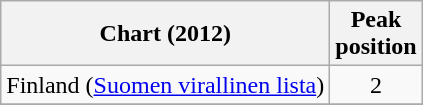<table class="wikitable">
<tr>
<th scope="col">Chart (2012)</th>
<th scope="col">Peak<br>position</th>
</tr>
<tr>
<td>Finland (<a href='#'>Suomen virallinen lista</a>)</td>
<td style="text-align:center;">2</td>
</tr>
<tr>
</tr>
</table>
